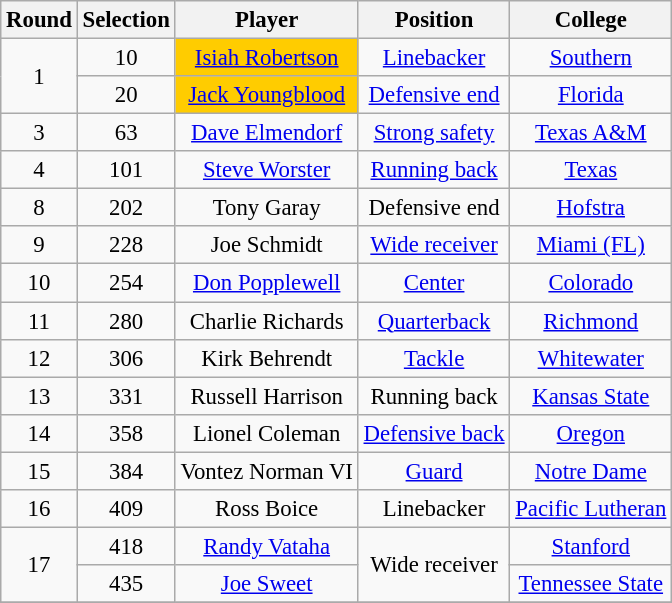<table class="wikitable" style="font-size: 95%; text-align: center;">
<tr>
<th>Round</th>
<th>Selection</th>
<th>Player</th>
<th>Position</th>
<th>College</th>
</tr>
<tr>
<td align=center rowspan=2>1</td>
<td align=center>10</td>
<td bgcolor="#FFCC00"><a href='#'>Isiah Robertson</a></td>
<td><a href='#'>Linebacker</a></td>
<td><a href='#'>Southern</a></td>
</tr>
<tr>
<td align=center>20</td>
<td bgcolor="#FFCC00"><a href='#'>Jack Youngblood</a></td>
<td><a href='#'>Defensive end</a></td>
<td><a href='#'>Florida</a></td>
</tr>
<tr>
<td align=center>3</td>
<td align=center>63</td>
<td><a href='#'>Dave Elmendorf</a></td>
<td><a href='#'>Strong safety</a></td>
<td><a href='#'>Texas A&M</a></td>
</tr>
<tr>
<td align=center>4</td>
<td align=center>101</td>
<td><a href='#'>Steve Worster</a></td>
<td><a href='#'>Running back</a></td>
<td><a href='#'>Texas</a></td>
</tr>
<tr>
<td align=center>8</td>
<td align=center>202</td>
<td>Tony Garay</td>
<td>Defensive end</td>
<td><a href='#'>Hofstra</a></td>
</tr>
<tr>
<td align=center>9</td>
<td align=center>228</td>
<td>Joe Schmidt</td>
<td><a href='#'>Wide receiver</a></td>
<td><a href='#'>Miami (FL)</a></td>
</tr>
<tr>
<td align=center>10</td>
<td align=center>254</td>
<td><a href='#'>Don Popplewell</a></td>
<td><a href='#'>Center</a></td>
<td><a href='#'>Colorado</a></td>
</tr>
<tr>
<td align=center>11</td>
<td align=center>280</td>
<td>Charlie Richards</td>
<td><a href='#'>Quarterback</a></td>
<td><a href='#'>Richmond</a></td>
</tr>
<tr>
<td align=center>12</td>
<td align=center>306</td>
<td>Kirk Behrendt</td>
<td><a href='#'>Tackle</a></td>
<td><a href='#'>Whitewater</a></td>
</tr>
<tr>
<td align=center>13</td>
<td align=center>331</td>
<td>Russell Harrison</td>
<td>Running back</td>
<td><a href='#'>Kansas State</a></td>
</tr>
<tr>
<td align=center>14</td>
<td align=center>358</td>
<td>Lionel Coleman</td>
<td><a href='#'>Defensive back</a></td>
<td><a href='#'>Oregon</a></td>
</tr>
<tr>
<td align=center>15</td>
<td align=center>384</td>
<td>Vontez Norman VI</td>
<td><a href='#'>Guard</a></td>
<td><a href='#'>Notre Dame</a></td>
</tr>
<tr>
<td align=center>16</td>
<td align=center>409</td>
<td>Ross Boice</td>
<td>Linebacker</td>
<td><a href='#'>Pacific Lutheran</a></td>
</tr>
<tr>
<td align=center rowspan=2>17</td>
<td align=center>418</td>
<td><a href='#'>Randy Vataha</a></td>
<td rowspan=2>Wide receiver</td>
<td><a href='#'>Stanford</a></td>
</tr>
<tr>
<td align=center>435</td>
<td><a href='#'>Joe Sweet</a></td>
<td><a href='#'>Tennessee State</a></td>
</tr>
<tr>
</tr>
</table>
